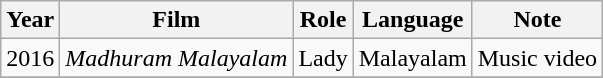<table class="wikitable">
<tr>
<th>Year</th>
<th>Film</th>
<th>Role</th>
<th>Language</th>
<th>Note</th>
</tr>
<tr>
<td>2016</td>
<td><em>Madhuram Malayalam</em></td>
<td>Lady</td>
<td>Malayalam</td>
<td>Music video</td>
</tr>
<tr>
</tr>
</table>
